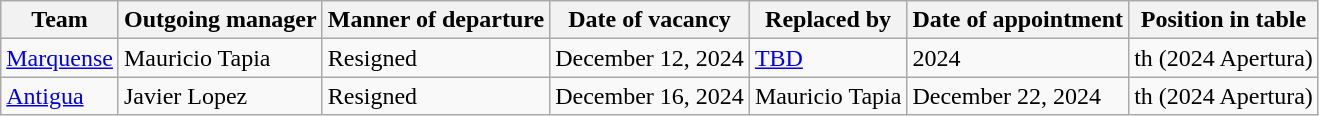<table class="wikitable">
<tr>
<th>Team</th>
<th>Outgoing manager</th>
<th>Manner of departure</th>
<th>Date of vacancy</th>
<th>Replaced by</th>
<th>Date of appointment</th>
<th>Position in table</th>
</tr>
<tr>
<td><a href='#'>Marquense</a></td>
<td> Mauricio Tapia</td>
<td>Resigned</td>
<td>December 12, 2024</td>
<td> <a href='#'>TBD</a></td>
<td>2024</td>
<td>th (2024 Apertura)</td>
</tr>
<tr>
<td><a href='#'>Antigua</a></td>
<td> Javier Lopez</td>
<td>Resigned</td>
<td>December 16, 2024</td>
<td> Mauricio Tapia</td>
<td>December 22, 2024</td>
<td>th (2024 Apertura)</td>
</tr>
</table>
